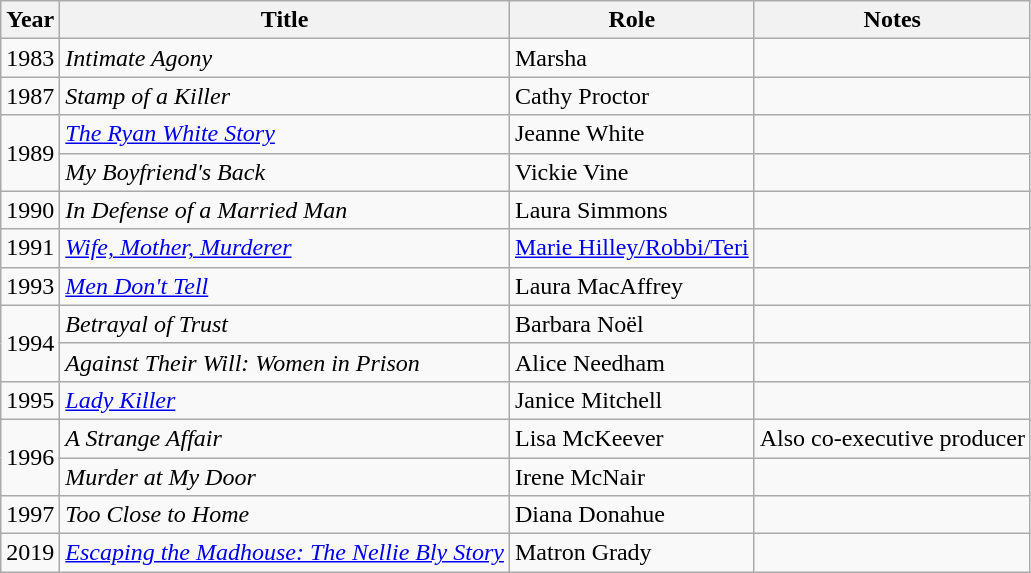<table class="wikitable sortable">
<tr>
<th>Year</th>
<th>Title</th>
<th>Role</th>
<th>Notes</th>
</tr>
<tr>
<td>1983</td>
<td><em>Intimate Agony</em></td>
<td>Marsha</td>
<td></td>
</tr>
<tr>
<td>1987</td>
<td><em>Stamp of a Killer</em></td>
<td>Cathy Proctor</td>
<td></td>
</tr>
<tr>
<td rowspan="2">1989</td>
<td><em><a href='#'>The Ryan White Story</a></em></td>
<td>Jeanne White</td>
<td></td>
</tr>
<tr>
<td><em>My Boyfriend's Back</em></td>
<td>Vickie Vine</td>
<td></td>
</tr>
<tr>
<td>1990</td>
<td><em>In Defense of a Married Man</em></td>
<td>Laura Simmons</td>
<td></td>
</tr>
<tr>
<td>1991</td>
<td><em><a href='#'>Wife, Mother, Murderer</a></em></td>
<td><a href='#'>Marie Hilley/Robbi/Teri</a></td>
<td></td>
</tr>
<tr>
<td>1993</td>
<td><em><a href='#'>Men Don't Tell</a></em></td>
<td>Laura MacAffrey</td>
<td></td>
</tr>
<tr>
<td rowspan="2">1994</td>
<td><em>Betrayal of Trust</em></td>
<td>Barbara Noël</td>
<td></td>
</tr>
<tr>
<td><em>Against Their Will: Women in Prison</em></td>
<td>Alice Needham</td>
<td></td>
</tr>
<tr>
<td>1995</td>
<td><em><a href='#'>Lady Killer</a></em></td>
<td>Janice Mitchell</td>
<td></td>
</tr>
<tr>
<td rowspan="2">1996</td>
<td><em>A Strange Affair </em></td>
<td>Lisa McKeever</td>
<td>Also co-executive producer</td>
</tr>
<tr>
<td><em>Murder at My Door</em></td>
<td>Irene McNair</td>
<td></td>
</tr>
<tr>
<td>1997</td>
<td><em>Too Close to Home</em></td>
<td>Diana Donahue</td>
<td></td>
</tr>
<tr>
<td>2019</td>
<td><em><a href='#'>Escaping the Madhouse: The Nellie Bly Story</a></em></td>
<td>Matron Grady</td>
<td></td>
</tr>
</table>
